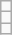<table class="wikitable">
<tr>
<td></td>
</tr>
<tr>
<td></td>
</tr>
<tr>
<td></td>
</tr>
</table>
